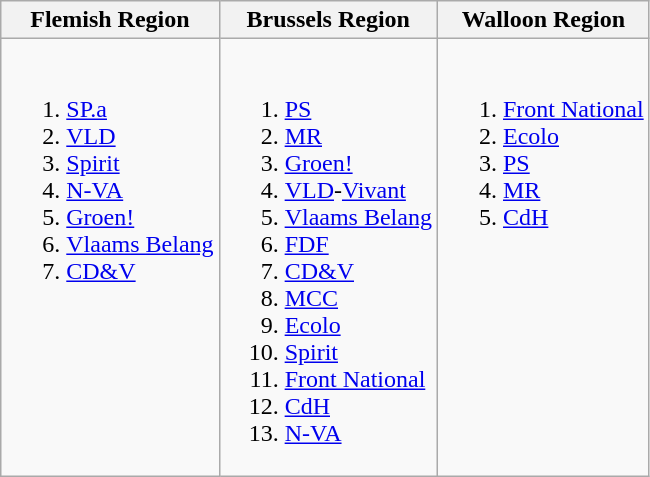<table class="wikitable">
<tr>
<th>Flemish Region</th>
<th>Brussels Region</th>
<th>Walloon Region</th>
</tr>
<tr>
<td valign="top"><br><ol><li><a href='#'>SP.a</a></li><li><a href='#'>VLD</a></li><li><a href='#'>Spirit</a></li><li><a href='#'>N-VA</a></li><li><a href='#'>Groen!</a></li><li><a href='#'>Vlaams Belang</a></li><li><a href='#'>CD&V</a></li></ol></td>
<td valign="top"><br><ol><li><a href='#'>PS</a></li><li><a href='#'>MR</a></li><li><a href='#'>Groen!</a></li><li><a href='#'>VLD</a>-<a href='#'>Vivant</a></li><li><a href='#'>Vlaams Belang</a></li><li><a href='#'>FDF</a></li><li><a href='#'>CD&V</a></li><li><a href='#'>MCC</a></li><li><a href='#'>Ecolo</a></li><li><a href='#'>Spirit</a></li><li><a href='#'>Front National</a></li><li><a href='#'>CdH</a></li><li><a href='#'>N-VA</a></li></ol></td>
<td valign="top"><br><ol><li><a href='#'>Front National</a></li><li><a href='#'>Ecolo</a></li><li><a href='#'>PS</a></li><li><a href='#'>MR</a></li><li><a href='#'>CdH</a></li></ol></td>
</tr>
</table>
